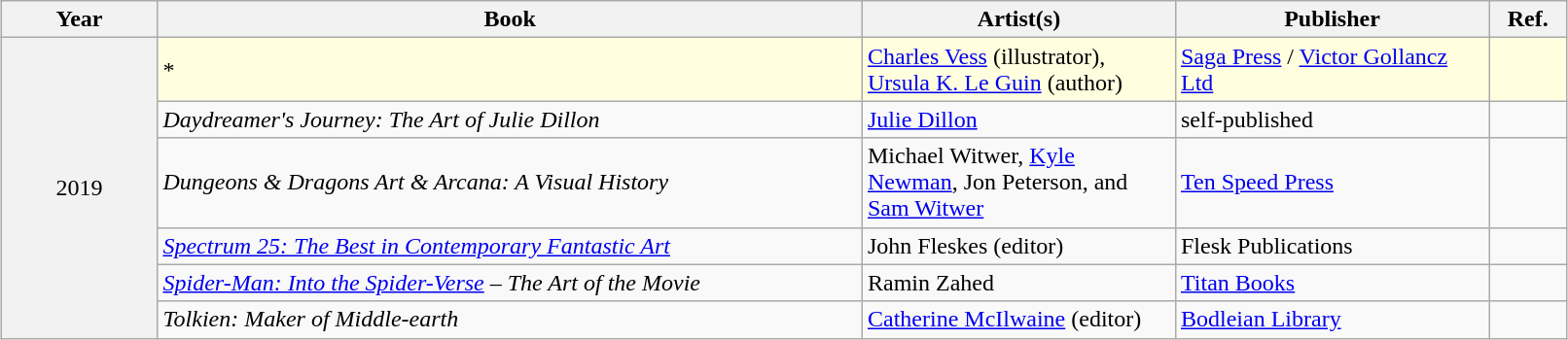<table class="sortable wikitable" width="85%" cellpadding="5" style="margin: 1em auto 1em auto">
<tr>
<th width="10%" scope="col">Year</th>
<th width="45%" scope="col">Book</th>
<th width="20%" scope="col" class="unsortable">Artist(s)</th>
<th width="20%" scope="col">Publisher</th>
<th width="5%" scope="col" class="unsortable">Ref.</th>
</tr>
<tr style="background:lightyellow;">
<th scope="rowgroup" align="center" rowspan="6" style="font-weight:normal;">2019</th>
<td>*</td>
<td><a href='#'>Charles Vess</a> (illustrator), <a href='#'>Ursula K. Le Guin</a> (author)</td>
<td><a href='#'>Saga Press</a> / <a href='#'>Victor Gollancz Ltd</a></td>
<td align="center"></td>
</tr>
<tr>
<td><em>Daydreamer's Journey: The Art of Julie Dillon</em></td>
<td><a href='#'>Julie Dillon</a></td>
<td>self-published</td>
<td align="center"></td>
</tr>
<tr>
<td><em>Dungeons & Dragons Art & Arcana: A Visual History</em></td>
<td>Michael Witwer, <a href='#'>Kyle Newman</a>, Jon Peterson, and <a href='#'>Sam Witwer</a></td>
<td><a href='#'>Ten Speed Press</a></td>
<td align="center"></td>
</tr>
<tr>
<td><em><a href='#'>Spectrum 25: The Best in Contemporary Fantastic Art</a></em></td>
<td>John Fleskes (editor)</td>
<td>Flesk Publications</td>
<td align="center"></td>
</tr>
<tr>
<td><em><a href='#'>Spider-Man: Into the Spider-Verse</a> – The Art of the Movie</em></td>
<td>Ramin Zahed</td>
<td><a href='#'>Titan Books</a></td>
<td align="center"></td>
</tr>
<tr>
<td><em>Tolkien: Maker of Middle-earth</em></td>
<td><a href='#'>Catherine McIlwaine</a> (editor)</td>
<td><a href='#'>Bodleian Library</a></td>
<td align="center"></td>
</tr>
</table>
